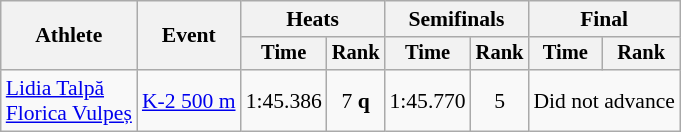<table class="wikitable" style="font-size:90%">
<tr>
<th rowspan=2>Athlete</th>
<th rowspan=2>Event</th>
<th colspan=2>Heats</th>
<th colspan=2>Semifinals</th>
<th colspan=2>Final</th>
</tr>
<tr style="font-size:95%">
<th>Time</th>
<th>Rank</th>
<th>Time</th>
<th>Rank</th>
<th>Time</th>
<th>Rank</th>
</tr>
<tr align=center>
<td align=left><a href='#'>Lidia Talpă</a><br><a href='#'>Florica Vulpeș</a></td>
<td align=left><a href='#'>K-2 500 m</a></td>
<td>1:45.386</td>
<td>7 <strong>q</strong></td>
<td>1:45.770</td>
<td>5</td>
<td colspan=2>Did not advance</td>
</tr>
</table>
